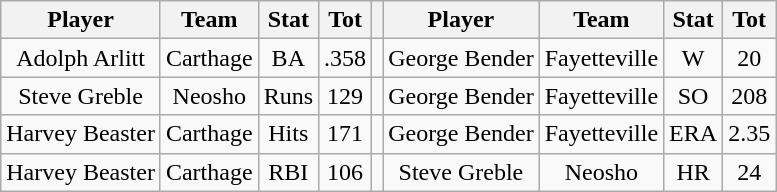<table class="wikitable" style="text-align:center">
<tr>
<th>Player</th>
<th>Team</th>
<th>Stat</th>
<th>Tot</th>
<th></th>
<th>Player</th>
<th>Team</th>
<th>Stat</th>
<th>Tot</th>
</tr>
<tr>
<td>Adolph Arlitt</td>
<td>Carthage</td>
<td>BA</td>
<td>.358</td>
<td></td>
<td>George Bender</td>
<td>Fayetteville</td>
<td>W</td>
<td>20</td>
</tr>
<tr>
<td>Steve Greble</td>
<td>Neosho</td>
<td>Runs</td>
<td>129</td>
<td></td>
<td>George Bender</td>
<td>Fayetteville</td>
<td>SO</td>
<td>208</td>
</tr>
<tr>
<td>Harvey Beaster</td>
<td>Carthage</td>
<td>Hits</td>
<td>171</td>
<td></td>
<td>George Bender</td>
<td>Fayetteville</td>
<td>ERA</td>
<td>2.35</td>
</tr>
<tr>
<td>Harvey Beaster</td>
<td>Carthage</td>
<td>RBI</td>
<td>106</td>
<td></td>
<td>Steve Greble</td>
<td>Neosho</td>
<td>HR</td>
<td>24</td>
</tr>
</table>
